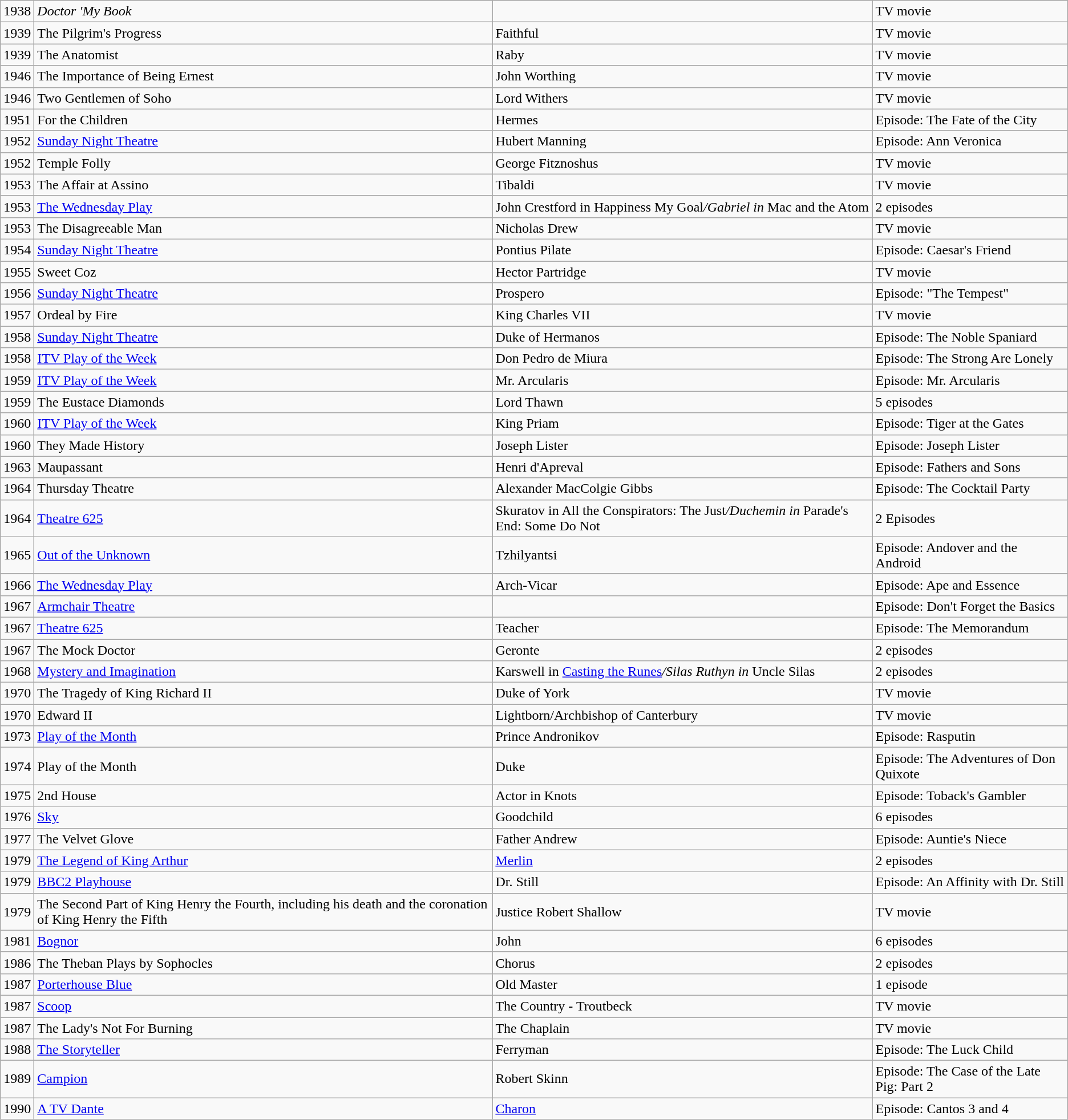<table class="wikitable">
<tr>
<td>1938</td>
<td><em>Doctor 'My Book<strong></td>
<td></td>
<td>TV movie</td>
</tr>
<tr>
<td>1939</td>
<td></em>The Pilgrim's Progress<em></td>
<td>Faithful</td>
<td>TV movie</td>
</tr>
<tr>
<td>1939</td>
<td></em>The Anatomist<em></td>
<td>Raby</td>
<td>TV movie</td>
</tr>
<tr>
<td>1946</td>
<td></em>The Importance of Being Ernest<em></td>
<td>John Worthing</td>
<td>TV movie</td>
</tr>
<tr>
<td>1946</td>
<td></em>Two Gentlemen of Soho<em></td>
<td>Lord Withers</td>
<td>TV movie</td>
</tr>
<tr>
<td>1951</td>
<td></em>For the Children<em></td>
<td>Hermes</td>
<td>Episode: </em>The Fate of the City<em></td>
</tr>
<tr>
<td>1952</td>
<td></em><a href='#'>Sunday Night Theatre</a><em></td>
<td>Hubert Manning</td>
<td>Episode: </em>Ann Veronica<em></td>
</tr>
<tr>
<td>1952</td>
<td></em>Temple Folly<em></td>
<td>George Fitznoshus</td>
<td>TV movie</td>
</tr>
<tr>
<td>1953</td>
<td></em>The Affair at Assino<em></td>
<td>Tibaldi</td>
<td>TV movie</td>
</tr>
<tr>
<td>1953</td>
<td></em><a href='#'>The Wednesday Play</a><em></td>
<td>John Crestford in </em>Happiness My Goal<em>/Gabriel in </em>Mac and the Atom<em></td>
<td>2 episodes</td>
</tr>
<tr>
<td>1953</td>
<td></em>The Disagreeable Man<em></td>
<td>Nicholas Drew</td>
<td>TV movie</td>
</tr>
<tr>
<td>1954</td>
<td></em><a href='#'>Sunday Night Theatre</a><em></td>
<td>Pontius Pilate</td>
<td>Episode: </em>Caesar's Friend<em></td>
</tr>
<tr>
<td>1955</td>
<td></em>Sweet Coz<em></td>
<td>Hector Partridge</td>
<td>TV movie</td>
</tr>
<tr>
<td>1956</td>
<td></em><a href='#'>Sunday Night Theatre</a><em></td>
<td>Prospero</td>
<td>Episode: "The Tempest"</td>
</tr>
<tr>
<td>1957</td>
<td></em>Ordeal by Fire<em></td>
<td>King Charles VII</td>
<td>TV movie</td>
</tr>
<tr>
<td>1958</td>
<td></em><a href='#'>Sunday Night Theatre</a><em></td>
<td>Duke of Hermanos</td>
<td>Episode: </em>The Noble Spaniard<em></td>
</tr>
<tr>
<td>1958</td>
<td></em><a href='#'>ITV Play of the Week</a><em></td>
<td>Don Pedro de Miura</td>
<td>Episode: </em>The Strong Are Lonely<em></td>
</tr>
<tr>
<td>1959</td>
<td></em><a href='#'>ITV Play of the Week</a><em></td>
<td>Mr. Arcularis</td>
<td>Episode: </em>Mr. Arcularis<em></td>
</tr>
<tr>
<td>1959</td>
<td></em>The Eustace Diamonds<em></td>
<td>Lord Thawn</td>
<td>5 episodes</td>
</tr>
<tr>
<td>1960</td>
<td></em><a href='#'>ITV Play of the Week</a><em></td>
<td>King Priam</td>
<td>Episode: </em>Tiger at the Gates<em></td>
</tr>
<tr>
<td>1960</td>
<td></em>They Made History<em></td>
<td>Joseph Lister</td>
<td>Episode: </em>Joseph Lister<em></td>
</tr>
<tr>
<td>1963</td>
<td></em>Maupassant<em></td>
<td>Henri d'Apreval</td>
<td>Episode: </em>Fathers and Sons<em></td>
</tr>
<tr>
<td>1964</td>
<td></em>Thursday Theatre<em></td>
<td>Alexander MacColgie Gibbs</td>
<td>Episode: </em>The Cocktail Party<em></td>
</tr>
<tr>
<td>1964</td>
<td></em><a href='#'>Theatre 625</a><em></td>
<td>Skuratov in </em>All the Conspirators: The Just<em>/Duchemin in </em>Parade's End: Some Do Not<em></td>
<td>2 Episodes</td>
</tr>
<tr>
<td>1965</td>
<td></em><a href='#'>Out of the Unknown</a><em></td>
<td>Tzhilyantsi</td>
<td>Episode: </em>Andover and the Android<em></td>
</tr>
<tr>
<td>1966</td>
<td></em><a href='#'>The Wednesday Play</a><em></td>
<td>Arch-Vicar</td>
<td>Episode: </em>Ape and Essence<em></td>
</tr>
<tr>
<td>1967</td>
<td></em><a href='#'>Armchair Theatre</a><em></td>
<td></td>
<td>Episode: </em>Don't Forget the Basics<em></td>
</tr>
<tr>
<td>1967</td>
<td></em><a href='#'>Theatre 625</a><em></td>
<td>Teacher</td>
<td>Episode: </em>The Memorandum<em></td>
</tr>
<tr>
<td>1967</td>
<td></em>The Mock Doctor<em></td>
<td>Geronte</td>
<td>2 episodes</td>
</tr>
<tr>
<td>1968</td>
<td></em><a href='#'>Mystery and Imagination</a><em></td>
<td>Karswell in </em><a href='#'>Casting the Runes</a><em>/Silas Ruthyn in </em>Uncle Silas<em></td>
<td>2 episodes</td>
</tr>
<tr>
<td>1970</td>
<td></em>The Tragedy of King Richard II<em></td>
<td>Duke of York</td>
<td>TV movie</td>
</tr>
<tr>
<td>1970</td>
<td></em>Edward II<em></td>
<td>Lightborn/Archbishop of Canterbury</td>
<td>TV movie</td>
</tr>
<tr>
<td>1973</td>
<td></em><a href='#'>Play of the Month</a><em></td>
<td>Prince Andronikov</td>
<td>Episode: </em>Rasputin<em></td>
</tr>
<tr>
<td>1974</td>
<td></em>Play of the Month<em></td>
<td>Duke</td>
<td>Episode: </em>The Adventures of Don Quixote<em></td>
</tr>
<tr>
<td>1975</td>
<td></em>2nd House<em></td>
<td>Actor in Knots</td>
<td>Episode: </em>Toback's Gambler<em></td>
</tr>
<tr>
<td>1976</td>
<td></em><a href='#'>Sky</a><em></td>
<td>Goodchild</td>
<td>6 episodes</td>
</tr>
<tr>
<td>1977</td>
<td></em>The Velvet Glove<em></td>
<td>Father Andrew</td>
<td>Episode: </em>Auntie's Niece<em></td>
</tr>
<tr>
<td>1979</td>
<td></em><a href='#'>The Legend of King Arthur</a><em></td>
<td><a href='#'>Merlin</a></td>
<td>2 episodes</td>
</tr>
<tr>
<td>1979</td>
<td></em><a href='#'>BBC2 Playhouse</a><em></td>
<td>Dr. Still</td>
<td>Episode: </em>An Affinity with Dr. Still<em></td>
</tr>
<tr>
<td>1979</td>
<td></em>The Second Part of King Henry the Fourth, including his death and the coronation of King Henry the Fifth<em></td>
<td>Justice Robert Shallow</td>
<td>TV movie</td>
</tr>
<tr>
<td>1981</td>
<td><a href='#'></em>Bognor<em></a></td>
<td>John</td>
<td>6 episodes</td>
</tr>
<tr>
<td>1986</td>
<td></em>The Theban Plays by Sophocles<em></td>
<td>Chorus</td>
<td>2 episodes</td>
</tr>
<tr>
<td>1987</td>
<td></em><a href='#'>Porterhouse Blue</a><em></td>
<td>Old Master</td>
<td>1 episode</td>
</tr>
<tr>
<td>1987</td>
<td></em><a href='#'>Scoop</a><em></td>
<td>The Country - Troutbeck</td>
<td>TV movie</td>
</tr>
<tr>
<td>1987</td>
<td></em>The Lady's Not For Burning<em></td>
<td>The Chaplain</td>
<td>TV movie</td>
</tr>
<tr>
<td>1988</td>
<td></em><a href='#'>The Storyteller</a><em></td>
<td>Ferryman</td>
<td>Episode: </em>The Luck Child<em></td>
</tr>
<tr>
<td>1989</td>
<td></em><a href='#'>Campion</a><em></td>
<td>Robert Skinn</td>
<td>Episode: </em>The Case of the Late Pig: Part 2<em></td>
</tr>
<tr>
<td>1990</td>
<td></em><a href='#'>A TV Dante</a><em></td>
<td><a href='#'>Charon</a></td>
<td>Episode: </em>Cantos 3 and 4<em></td>
</tr>
</table>
